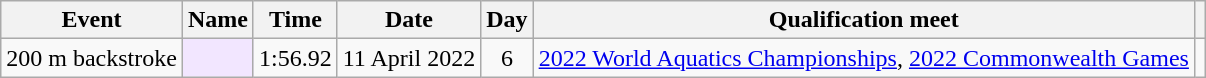<table class="wikitable">
<tr>
<th>Event</th>
<th>Name</th>
<th>Time</th>
<th>Date</th>
<th>Day</th>
<th>Qualification meet</th>
<th></th>
</tr>
<tr>
<td>200 m backstroke</td>
<td bgcolor=#f2e6ff></td>
<td style="text-align:center;">1:56.92</td>
<td>11 April 2022</td>
<td style="text-align:center;">6</td>
<td style="text-align:center;"><a href='#'>2022 World Aquatics Championships</a>, <a href='#'>2022 Commonwealth Games</a></td>
<td style="text-align:center;"></td>
</tr>
</table>
